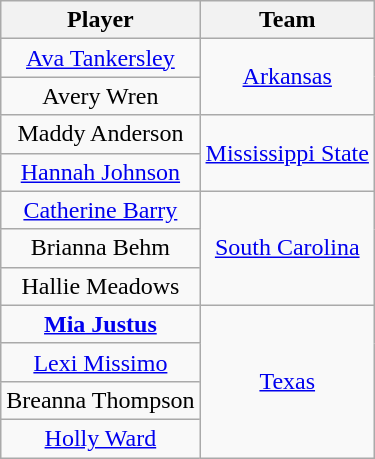<table class="wikitable" style="text-align:center">
<tr>
<th>Player</th>
<th>Team</th>
</tr>
<tr>
<td><a href='#'>Ava Tankersley</a></td>
<td rowspan=2><a href='#'>Arkansas</a></td>
</tr>
<tr>
<td>Avery Wren</td>
</tr>
<tr>
<td>Maddy Anderson</td>
<td rowspan=2><a href='#'>Mississippi State</a></td>
</tr>
<tr>
<td><a href='#'>Hannah Johnson</a></td>
</tr>
<tr>
<td><a href='#'>Catherine Barry</a></td>
<td rowspan=3><a href='#'>South Carolina</a></td>
</tr>
<tr>
<td>Brianna Behm</td>
</tr>
<tr>
<td>Hallie Meadows</td>
</tr>
<tr>
<td><strong><a href='#'>Mia Justus</a></strong></td>
<td rowspan=4><a href='#'>Texas</a></td>
</tr>
<tr>
<td><a href='#'>Lexi Missimo</a></td>
</tr>
<tr>
<td>Breanna Thompson</td>
</tr>
<tr>
<td><a href='#'>Holly Ward</a></td>
</tr>
</table>
